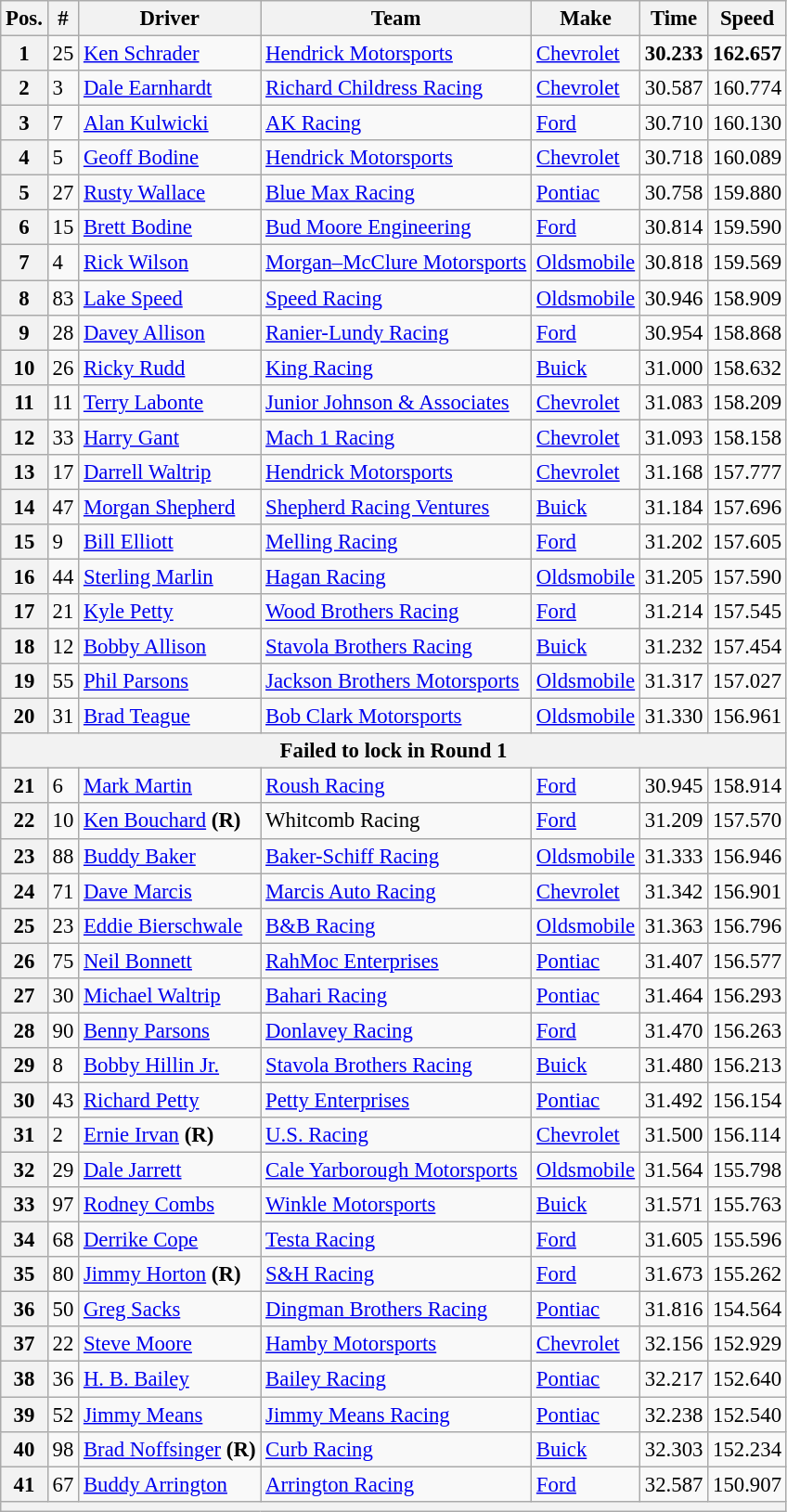<table class="wikitable" style="font-size:95%">
<tr>
<th>Pos.</th>
<th>#</th>
<th>Driver</th>
<th>Team</th>
<th>Make</th>
<th>Time</th>
<th>Speed</th>
</tr>
<tr>
<th>1</th>
<td>25</td>
<td><a href='#'>Ken Schrader</a></td>
<td><a href='#'>Hendrick Motorsports</a></td>
<td><a href='#'>Chevrolet</a></td>
<td><strong>30.233</strong></td>
<td><strong>162.657</strong></td>
</tr>
<tr>
<th>2</th>
<td>3</td>
<td><a href='#'>Dale Earnhardt</a></td>
<td><a href='#'>Richard Childress Racing</a></td>
<td><a href='#'>Chevrolet</a></td>
<td>30.587</td>
<td>160.774</td>
</tr>
<tr>
<th>3</th>
<td>7</td>
<td><a href='#'>Alan Kulwicki</a></td>
<td><a href='#'>AK Racing</a></td>
<td><a href='#'>Ford</a></td>
<td>30.710</td>
<td>160.130</td>
</tr>
<tr>
<th>4</th>
<td>5</td>
<td><a href='#'>Geoff Bodine</a></td>
<td><a href='#'>Hendrick Motorsports</a></td>
<td><a href='#'>Chevrolet</a></td>
<td>30.718</td>
<td>160.089</td>
</tr>
<tr>
<th>5</th>
<td>27</td>
<td><a href='#'>Rusty Wallace</a></td>
<td><a href='#'>Blue Max Racing</a></td>
<td><a href='#'>Pontiac</a></td>
<td>30.758</td>
<td>159.880</td>
</tr>
<tr>
<th>6</th>
<td>15</td>
<td><a href='#'>Brett Bodine</a></td>
<td><a href='#'>Bud Moore Engineering</a></td>
<td><a href='#'>Ford</a></td>
<td>30.814</td>
<td>159.590</td>
</tr>
<tr>
<th>7</th>
<td>4</td>
<td><a href='#'>Rick Wilson</a></td>
<td><a href='#'>Morgan–McClure Motorsports</a></td>
<td><a href='#'>Oldsmobile</a></td>
<td>30.818</td>
<td>159.569</td>
</tr>
<tr>
<th>8</th>
<td>83</td>
<td><a href='#'>Lake Speed</a></td>
<td><a href='#'>Speed Racing</a></td>
<td><a href='#'>Oldsmobile</a></td>
<td>30.946</td>
<td>158.909</td>
</tr>
<tr>
<th>9</th>
<td>28</td>
<td><a href='#'>Davey Allison</a></td>
<td><a href='#'>Ranier-Lundy Racing</a></td>
<td><a href='#'>Ford</a></td>
<td>30.954</td>
<td>158.868</td>
</tr>
<tr>
<th>10</th>
<td>26</td>
<td><a href='#'>Ricky Rudd</a></td>
<td><a href='#'>King Racing</a></td>
<td><a href='#'>Buick</a></td>
<td>31.000</td>
<td>158.632</td>
</tr>
<tr>
<th>11</th>
<td>11</td>
<td><a href='#'>Terry Labonte</a></td>
<td><a href='#'>Junior Johnson & Associates</a></td>
<td><a href='#'>Chevrolet</a></td>
<td>31.083</td>
<td>158.209</td>
</tr>
<tr>
<th>12</th>
<td>33</td>
<td><a href='#'>Harry Gant</a></td>
<td><a href='#'>Mach 1 Racing</a></td>
<td><a href='#'>Chevrolet</a></td>
<td>31.093</td>
<td>158.158</td>
</tr>
<tr>
<th>13</th>
<td>17</td>
<td><a href='#'>Darrell Waltrip</a></td>
<td><a href='#'>Hendrick Motorsports</a></td>
<td><a href='#'>Chevrolet</a></td>
<td>31.168</td>
<td>157.777</td>
</tr>
<tr>
<th>14</th>
<td>47</td>
<td><a href='#'>Morgan Shepherd</a></td>
<td><a href='#'>Shepherd Racing Ventures</a></td>
<td><a href='#'>Buick</a></td>
<td>31.184</td>
<td>157.696</td>
</tr>
<tr>
<th>15</th>
<td>9</td>
<td><a href='#'>Bill Elliott</a></td>
<td><a href='#'>Melling Racing</a></td>
<td><a href='#'>Ford</a></td>
<td>31.202</td>
<td>157.605</td>
</tr>
<tr>
<th>16</th>
<td>44</td>
<td><a href='#'>Sterling Marlin</a></td>
<td><a href='#'>Hagan Racing</a></td>
<td><a href='#'>Oldsmobile</a></td>
<td>31.205</td>
<td>157.590</td>
</tr>
<tr>
<th>17</th>
<td>21</td>
<td><a href='#'>Kyle Petty</a></td>
<td><a href='#'>Wood Brothers Racing</a></td>
<td><a href='#'>Ford</a></td>
<td>31.214</td>
<td>157.545</td>
</tr>
<tr>
<th>18</th>
<td>12</td>
<td><a href='#'>Bobby Allison</a></td>
<td><a href='#'>Stavola Brothers Racing</a></td>
<td><a href='#'>Buick</a></td>
<td>31.232</td>
<td>157.454</td>
</tr>
<tr>
<th>19</th>
<td>55</td>
<td><a href='#'>Phil Parsons</a></td>
<td><a href='#'>Jackson Brothers Motorsports</a></td>
<td><a href='#'>Oldsmobile</a></td>
<td>31.317</td>
<td>157.027</td>
</tr>
<tr>
<th>20</th>
<td>31</td>
<td><a href='#'>Brad Teague</a></td>
<td><a href='#'>Bob Clark Motorsports</a></td>
<td><a href='#'>Oldsmobile</a></td>
<td>31.330</td>
<td>156.961</td>
</tr>
<tr>
<th colspan="7">Failed to lock in Round 1</th>
</tr>
<tr>
<th>21</th>
<td>6</td>
<td><a href='#'>Mark Martin</a></td>
<td><a href='#'>Roush Racing</a></td>
<td><a href='#'>Ford</a></td>
<td>30.945</td>
<td>158.914</td>
</tr>
<tr>
<th>22</th>
<td>10</td>
<td><a href='#'>Ken Bouchard</a> <strong>(R)</strong></td>
<td>Whitcomb Racing</td>
<td><a href='#'>Ford</a></td>
<td>31.209</td>
<td>157.570</td>
</tr>
<tr>
<th>23</th>
<td>88</td>
<td><a href='#'>Buddy Baker</a></td>
<td><a href='#'>Baker-Schiff Racing</a></td>
<td><a href='#'>Oldsmobile</a></td>
<td>31.333</td>
<td>156.946</td>
</tr>
<tr>
<th>24</th>
<td>71</td>
<td><a href='#'>Dave Marcis</a></td>
<td><a href='#'>Marcis Auto Racing</a></td>
<td><a href='#'>Chevrolet</a></td>
<td>31.342</td>
<td>156.901</td>
</tr>
<tr>
<th>25</th>
<td>23</td>
<td><a href='#'>Eddie Bierschwale</a></td>
<td><a href='#'>B&B Racing</a></td>
<td><a href='#'>Oldsmobile</a></td>
<td>31.363</td>
<td>156.796</td>
</tr>
<tr>
<th>26</th>
<td>75</td>
<td><a href='#'>Neil Bonnett</a></td>
<td><a href='#'>RahMoc Enterprises</a></td>
<td><a href='#'>Pontiac</a></td>
<td>31.407</td>
<td>156.577</td>
</tr>
<tr>
<th>27</th>
<td>30</td>
<td><a href='#'>Michael Waltrip</a></td>
<td><a href='#'>Bahari Racing</a></td>
<td><a href='#'>Pontiac</a></td>
<td>31.464</td>
<td>156.293</td>
</tr>
<tr>
<th>28</th>
<td>90</td>
<td><a href='#'>Benny Parsons</a></td>
<td><a href='#'>Donlavey Racing</a></td>
<td><a href='#'>Ford</a></td>
<td>31.470</td>
<td>156.263</td>
</tr>
<tr>
<th>29</th>
<td>8</td>
<td><a href='#'>Bobby Hillin Jr.</a></td>
<td><a href='#'>Stavola Brothers Racing</a></td>
<td><a href='#'>Buick</a></td>
<td>31.480</td>
<td>156.213</td>
</tr>
<tr>
<th>30</th>
<td>43</td>
<td><a href='#'>Richard Petty</a></td>
<td><a href='#'>Petty Enterprises</a></td>
<td><a href='#'>Pontiac</a></td>
<td>31.492</td>
<td>156.154</td>
</tr>
<tr>
<th>31</th>
<td>2</td>
<td><a href='#'>Ernie Irvan</a> <strong>(R)</strong></td>
<td><a href='#'>U.S. Racing</a></td>
<td><a href='#'>Chevrolet</a></td>
<td>31.500</td>
<td>156.114</td>
</tr>
<tr>
<th>32</th>
<td>29</td>
<td><a href='#'>Dale Jarrett</a></td>
<td><a href='#'>Cale Yarborough Motorsports</a></td>
<td><a href='#'>Oldsmobile</a></td>
<td>31.564</td>
<td>155.798</td>
</tr>
<tr>
<th>33</th>
<td>97</td>
<td><a href='#'>Rodney Combs</a></td>
<td><a href='#'>Winkle Motorsports</a></td>
<td><a href='#'>Buick</a></td>
<td>31.571</td>
<td>155.763</td>
</tr>
<tr>
<th>34</th>
<td>68</td>
<td><a href='#'>Derrike Cope</a></td>
<td><a href='#'>Testa Racing</a></td>
<td><a href='#'>Ford</a></td>
<td>31.605</td>
<td>155.596</td>
</tr>
<tr>
<th>35</th>
<td>80</td>
<td><a href='#'>Jimmy Horton</a> <strong>(R)</strong></td>
<td><a href='#'>S&H Racing</a></td>
<td><a href='#'>Ford</a></td>
<td>31.673</td>
<td>155.262</td>
</tr>
<tr>
<th>36</th>
<td>50</td>
<td><a href='#'>Greg Sacks</a></td>
<td><a href='#'>Dingman Brothers Racing</a></td>
<td><a href='#'>Pontiac</a></td>
<td>31.816</td>
<td>154.564</td>
</tr>
<tr>
<th>37</th>
<td>22</td>
<td><a href='#'>Steve Moore</a></td>
<td><a href='#'>Hamby Motorsports</a></td>
<td><a href='#'>Chevrolet</a></td>
<td>32.156</td>
<td>152.929</td>
</tr>
<tr>
<th>38</th>
<td>36</td>
<td><a href='#'>H. B. Bailey</a></td>
<td><a href='#'>Bailey Racing</a></td>
<td><a href='#'>Pontiac</a></td>
<td>32.217</td>
<td>152.640</td>
</tr>
<tr>
<th>39</th>
<td>52</td>
<td><a href='#'>Jimmy Means</a></td>
<td><a href='#'>Jimmy Means Racing</a></td>
<td><a href='#'>Pontiac</a></td>
<td>32.238</td>
<td>152.540</td>
</tr>
<tr>
<th>40</th>
<td>98</td>
<td><a href='#'>Brad Noffsinger</a> <strong>(R)</strong></td>
<td><a href='#'>Curb Racing</a></td>
<td><a href='#'>Buick</a></td>
<td>32.303</td>
<td>152.234</td>
</tr>
<tr>
<th>41</th>
<td>67</td>
<td><a href='#'>Buddy Arrington</a></td>
<td><a href='#'>Arrington Racing</a></td>
<td><a href='#'>Ford</a></td>
<td>32.587</td>
<td>150.907</td>
</tr>
<tr>
<th colspan="7"></th>
</tr>
</table>
